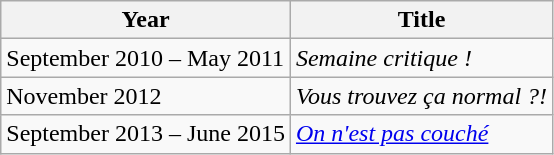<table class="wikitable sortable">
<tr>
<th>Year</th>
<th>Title</th>
</tr>
<tr>
<td>September 2010 – May 2011</td>
<td><em>Semaine critique !</em></td>
</tr>
<tr>
<td>November 2012</td>
<td><em>Vous trouvez ça normal ?!</em></td>
</tr>
<tr>
<td>September 2013 – June 2015</td>
<td><em><a href='#'>On n'est pas couché</a></em></td>
</tr>
</table>
